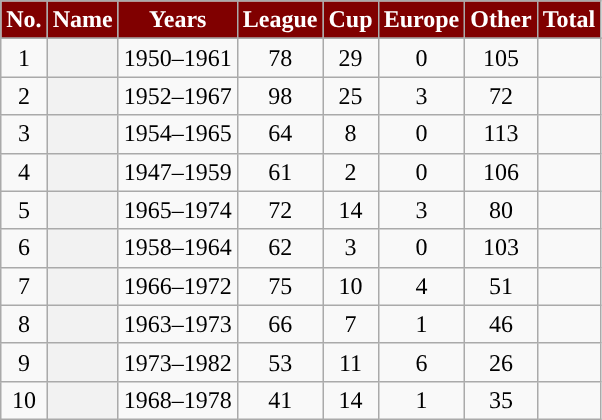<table class="wikitable plainrowheaders sortable" style="text-align: center;">
<tr>
<th style="color:#FFFFFF;background:#800000;scope=col">No.</th>
<th style="color:#FFFFFF;background:#800000;scope=col width="150px">Name</th>
<th style="color:#FFFFFF;background:#800000;scope=col width="100px">Years</th>
<th style="color:#FFFFFF;background:#800000;scope=col width="100px">League</th>
<th style="color:#FFFFFF;background:#800000;scope=col width="100px">Cup</th>
<th style="color:#FFFFFF;background:#800000;scope=col width="100px">Europe</th>
<th style="color:#FFFFFF;background:#800000;scope=col width="100px">Other</th>
<th style="color:#FFFFFF;background:#800000;scope=col width="100px">Total</th>
</tr>
<tr>
</tr>
<tr>
<td> 1</td>
<th scope=row style="text-align:left;"> </th>
<td>1950–1961</td>
<td>78</td>
<td>29</td>
<td>0</td>
<td>105</td>
<td></td>
</tr>
<tr>
<td> 2</td>
<th scope=row style="text-align:left;"> </th>
<td>1952–1967</td>
<td>98</td>
<td>25</td>
<td>3</td>
<td>72</td>
<td></td>
</tr>
<tr>
<td> 3</td>
<th scope=row style="text-align:left;"> </th>
<td>1954–1965</td>
<td>64</td>
<td>8</td>
<td>0</td>
<td>113</td>
<td></td>
</tr>
<tr>
<td> 4</td>
<th scope=row style="text-align:left;"> </th>
<td>1947–1959</td>
<td>61</td>
<td>2</td>
<td>0</td>
<td>106</td>
<td></td>
</tr>
<tr>
<td> 5</td>
<th scope=row style="text-align:left;"> </th>
<td>1965–1974</td>
<td>72</td>
<td>14</td>
<td>3</td>
<td>80</td>
<td></td>
</tr>
<tr>
<td> 6</td>
<th scope=row style="text-align:left;"> </th>
<td>1958–1964</td>
<td>62</td>
<td>3</td>
<td>0</td>
<td>103</td>
<td></td>
</tr>
<tr>
<td> 7</td>
<th scope=row style="text-align:left;"> </th>
<td>1966–1972</td>
<td>75</td>
<td>10</td>
<td>4</td>
<td>51</td>
<td></td>
</tr>
<tr>
<td> 8</td>
<th scope=row style="text-align:left;"> </th>
<td>1963–1973</td>
<td>66</td>
<td>7</td>
<td>1</td>
<td>46</td>
<td></td>
</tr>
<tr>
<td> 9</td>
<th scope=row style="text-align:left;"> </th>
<td>1973–1982</td>
<td>53</td>
<td>11</td>
<td>6</td>
<td>26</td>
<td></td>
</tr>
<tr>
<td> 10</td>
<th scope=row style="text-align:left;"> </th>
<td>1968–1978</td>
<td>41</td>
<td>14</td>
<td>1</td>
<td>35</td>
<td></td>
</tr>
</table>
